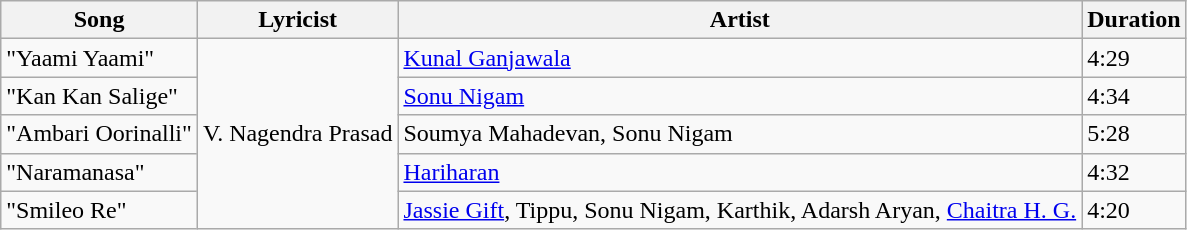<table class="wikitable">
<tr>
<th>Song</th>
<th>Lyricist</th>
<th>Artist</th>
<th>Duration</th>
</tr>
<tr>
<td>"Yaami Yaami"</td>
<td rowspan=5>V. Nagendra Prasad</td>
<td><a href='#'>Kunal Ganjawala</a></td>
<td>4:29</td>
</tr>
<tr>
<td>"Kan Kan Salige"</td>
<td><a href='#'>Sonu Nigam</a></td>
<td>4:34</td>
</tr>
<tr>
<td>"Ambari Oorinalli"</td>
<td>Soumya Mahadevan, Sonu Nigam</td>
<td>5:28</td>
</tr>
<tr>
<td>"Naramanasa"</td>
<td><a href='#'>Hariharan</a></td>
<td>4:32</td>
</tr>
<tr>
<td>"Smileo Re"</td>
<td><a href='#'>Jassie Gift</a>, Tippu, Sonu Nigam, Karthik, Adarsh Aryan, <a href='#'>Chaitra H. G.</a></td>
<td>4:20</td>
</tr>
</table>
